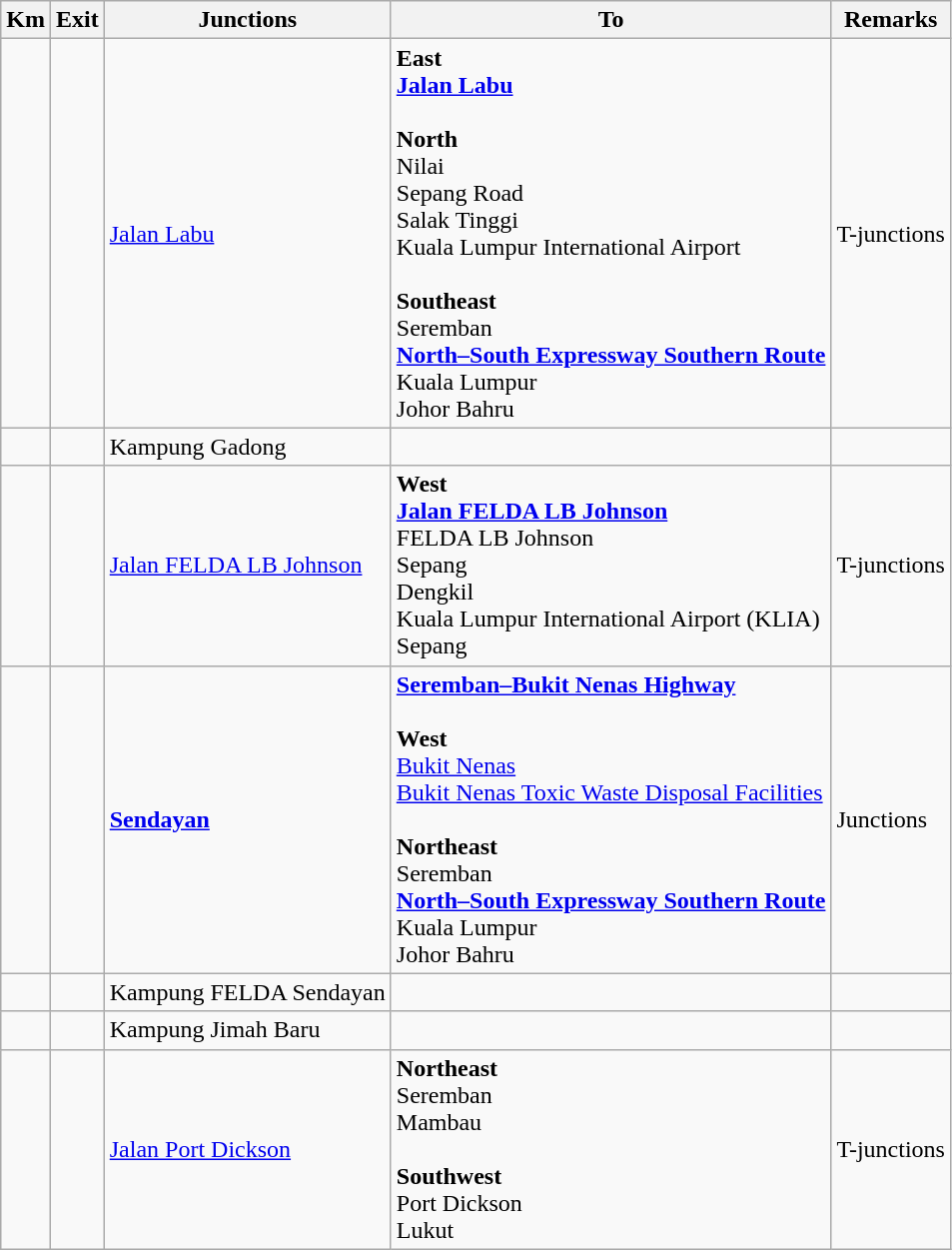<table class="wikitable">
<tr>
<th>Km</th>
<th>Exit</th>
<th>Junctions</th>
<th>To</th>
<th>Remarks</th>
</tr>
<tr>
<td></td>
<td></td>
<td><a href='#'>Jalan Labu</a></td>
<td><strong>East</strong><br> <strong><a href='#'>Jalan Labu</a></strong><br><br><strong>North</strong><br> Nilai<br> Sepang Road<br> Salak Tinggi<br> Kuala Lumpur International Airport <br><br><strong>Southeast</strong><br> Seremban<br>  <strong><a href='#'>North–South Expressway Southern Route</a></strong><br>Kuala Lumpur<br>Johor Bahru</td>
<td>T-junctions</td>
</tr>
<tr>
<td></td>
<td></td>
<td>Kampung Gadong</td>
<td></td>
<td></td>
</tr>
<tr>
<td></td>
<td></td>
<td><a href='#'>Jalan FELDA LB Johnson</a></td>
<td><strong>West</strong><br> <strong><a href='#'>Jalan FELDA LB Johnson</a></strong><br>FELDA LB Johnson<br>Sepang<br>Dengkil<br>Kuala Lumpur International Airport (KLIA) <br>Sepang</td>
<td>T-junctions</td>
</tr>
<tr>
<td></td>
<td></td>
<td><strong><a href='#'>Sendayan</a></strong></td>
<td> <strong><a href='#'>Seremban–Bukit Nenas Highway</a></strong><br><br><strong>West</strong><br> <a href='#'>Bukit Nenas</a><br> <a href='#'>Bukit Nenas Toxic Waste Disposal Facilities</a><br><br><strong>Northeast</strong><br> Seremban<br>  <strong><a href='#'>North–South Expressway Southern Route</a></strong><br>Kuala Lumpur<br>Johor Bahru</td>
<td>Junctions</td>
</tr>
<tr>
<td></td>
<td></td>
<td>Kampung FELDA Sendayan</td>
<td></td>
<td></td>
</tr>
<tr>
<td></td>
<td></td>
<td>Kampung Jimah Baru</td>
<td></td>
<td></td>
</tr>
<tr>
<td></td>
<td></td>
<td><a href='#'>Jalan Port Dickson</a></td>
<td><strong>Northeast</strong><br> Seremban<br> Mambau<br><br><strong>Southwest</strong><br> Port Dickson<br> Lukut</td>
<td>T-junctions</td>
</tr>
</table>
